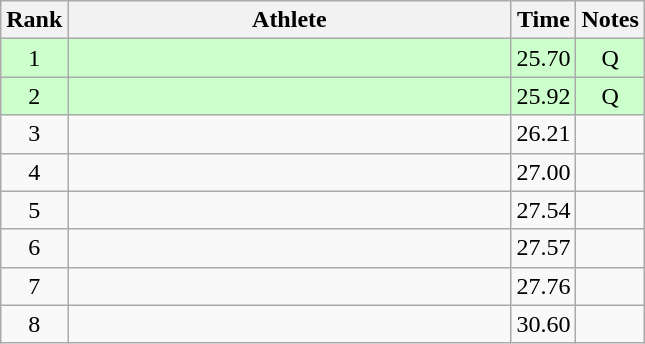<table class="wikitable" style="text-align:center">
<tr>
<th>Rank</th>
<th Style="width:18em">Athlete</th>
<th>Time</th>
<th>Notes</th>
</tr>
<tr style="background:#cfc">
<td>1</td>
<td style="text-align:left"></td>
<td>25.70</td>
<td>Q</td>
</tr>
<tr style="background:#cfc">
<td>2</td>
<td style="text-align:left"></td>
<td>25.92</td>
<td>Q</td>
</tr>
<tr>
<td>3</td>
<td style="text-align:left"></td>
<td>26.21</td>
<td></td>
</tr>
<tr>
<td>4</td>
<td style="text-align:left"></td>
<td>27.00</td>
<td></td>
</tr>
<tr>
<td>5</td>
<td style="text-align:left"></td>
<td>27.54</td>
<td></td>
</tr>
<tr>
<td>6</td>
<td style="text-align:left"></td>
<td>27.57</td>
<td></td>
</tr>
<tr>
<td>7</td>
<td style="text-align:left"></td>
<td>27.76</td>
<td></td>
</tr>
<tr>
<td>8</td>
<td style="text-align:left"></td>
<td>30.60</td>
<td></td>
</tr>
</table>
